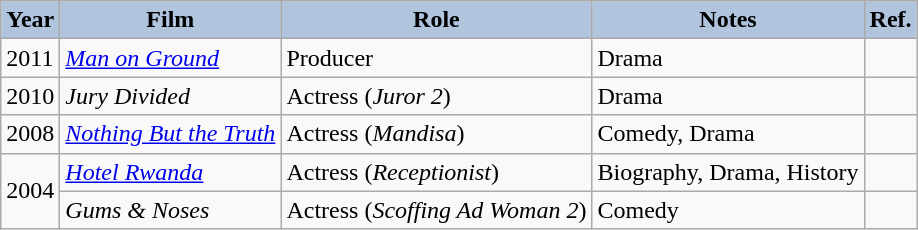<table class="wikitable">
<tr>
<th style="background:#B0C4DE;">Year</th>
<th style="background:#B0C4DE;">Film</th>
<th style="background:#B0C4DE;">Role</th>
<th style="background:#B0C4DE;">Notes</th>
<th style="background:#B0C4DE;">Ref.</th>
</tr>
<tr>
<td>2011</td>
<td><em><a href='#'>Man on Ground</a></em></td>
<td>Producer</td>
<td>Drama</td>
<td></td>
</tr>
<tr>
<td>2010</td>
<td><em>Jury Divided</em></td>
<td>Actress (<em>Juror 2</em>)</td>
<td>Drama</td>
<td></td>
</tr>
<tr>
<td>2008</td>
<td><em><a href='#'>Nothing But the Truth</a></em></td>
<td>Actress (<em>Mandisa</em>)</td>
<td>Comedy, Drama</td>
<td></td>
</tr>
<tr>
<td rowspan=2>2004</td>
<td><em><a href='#'>Hotel Rwanda</a></em></td>
<td>Actress (<em>Receptionist</em>)</td>
<td>Biography, Drama, History</td>
<td></td>
</tr>
<tr>
<td><em>Gums & Noses</em></td>
<td>Actress (<em>Scoffing Ad Woman 2</em>)</td>
<td>Comedy</td>
<td></td>
</tr>
</table>
